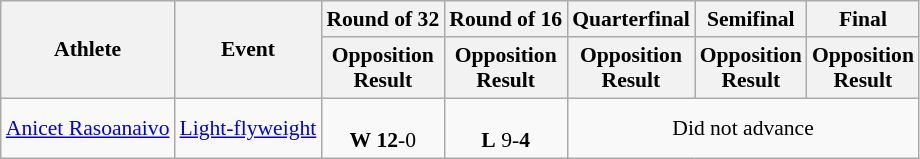<table class=wikitable style=font-size:90%>
<tr>
<th rowspan=2>Athlete</th>
<th rowspan=2>Event</th>
<th>Round of 32</th>
<th>Round of 16</th>
<th>Quarterfinal</th>
<th>Semifinal</th>
<th>Final</th>
</tr>
<tr>
<th>Opposition<br>Result</th>
<th>Opposition<br>Result</th>
<th>Opposition<br>Result</th>
<th>Opposition<br>Result</th>
<th>Opposition<br>Result</th>
</tr>
<tr>
<td><a href='#'>Anicet Rasoanaivo</a></td>
<td><a href='#'>Light-flyweight</a></td>
<td align=center><br><strong>W</strong> <strong>12</strong>-0</td>
<td align=center><br><strong>L</strong> 9-<strong>4</strong></td>
<td colspan=3 align=center>Did not advance</td>
</tr>
</table>
